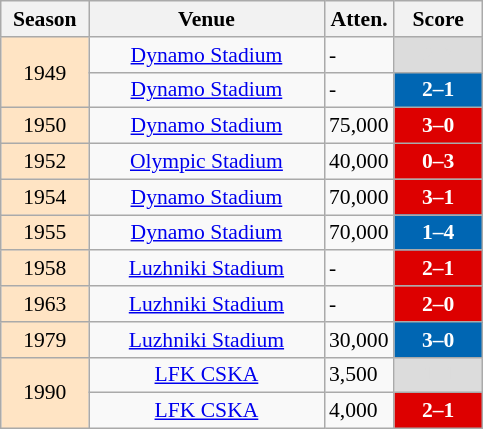<table class="wikitable" style="font-size:90%">
<tr>
<th width="52">Season</th>
<th width="150">Venue</th>
<th width="40">Atten.</th>
<th width="52">Score</th>
</tr>
<tr>
<td bgcolor=#ffe4c4 rowspan=2 align="center">1949</td>
<td align="center"><a href='#'>Dynamo Stadium</a></td>
<td align: center;>-</td>
<td align="center" style="color:#dcdcdc;background:#dcdcdc"><strong>2–2</strong></td>
</tr>
<tr>
<td align="center"><a href='#'>Dynamo Stadium</a></td>
<td align: center;>-</td>
<td align="center" style="color:white;background:#0066b3"><strong>2–1</strong></td>
</tr>
<tr>
<td bgcolor=#ffe4c4 align="center">1950</td>
<td align="center"><a href='#'>Dynamo Stadium</a></td>
<td>75,000</td>
<td align="center" style="color:white;background:#DD0000"><strong>3–0</strong></td>
</tr>
<tr>
<td bgcolor=#ffe4c4 align="center">1952</td>
<td align="center"><a href='#'>Olympic Stadium</a></td>
<td>40,000</td>
<td align="center" style="color:white;background:#DD0000"><strong>0–3</strong></td>
</tr>
<tr>
<td bgcolor=#ffe4c4 align="center">1954</td>
<td align="center"><a href='#'>Dynamo Stadium</a></td>
<td>70,000</td>
<td align="center" style="color:white;background:#DD0000"><strong>3–1</strong></td>
</tr>
<tr>
<td bgcolor=#ffe4c4 align="center">1955</td>
<td align="center"><a href='#'>Dynamo Stadium</a></td>
<td>70,000</td>
<td align="center" style="color:white;background:#0066b3"><strong>1–4</strong></td>
</tr>
<tr>
<td bgcolor=#ffe4c4 align="center">1958</td>
<td align="center"><a href='#'>Luzhniki Stadium</a></td>
<td align: center;>-</td>
<td align="center" style="color:white;background:#DD0000"><strong>2–1</strong></td>
</tr>
<tr>
<td bgcolor=#ffe4c4 align="center">1963</td>
<td align="center"><a href='#'>Luzhniki Stadium</a></td>
<td align: center;>-</td>
<td align="center" style="color:white;background:#DD0000"><strong>2–0</strong></td>
</tr>
<tr>
<td bgcolor=#ffe4c4 align="center">1979</td>
<td align="center"><a href='#'>Luzhniki Stadium</a></td>
<td>30,000</td>
<td align="center" style="color:white;background:#0066b3"><strong>3–0</strong></td>
</tr>
<tr>
<td bgcolor=#ffe4c4 rowspan=2 align="center">1990</td>
<td align="center"><a href='#'>LFK CSKA</a></td>
<td align: center;>3,500</td>
<td align="center" style="color:#dcdcdc;background:#dcdcdc"><strong>1–1</strong></td>
</tr>
<tr>
<td align="center"><a href='#'>LFK CSKA</a></td>
<td align: center;>4,000</td>
<td align="center" style="color:white;background:#DD0000"><strong>2–1</strong></td>
</tr>
</table>
